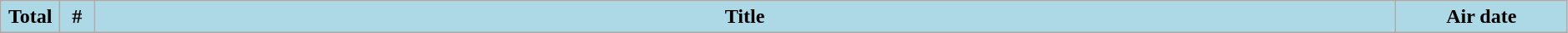<table class="wikitable plainrowheaders" style="width:99%; background:#fff;">
<tr>
<th style="background:#add8e6; width:40px;">Total</th>
<th style="background:#add8e6; width:20px;">#</th>
<th style="background: #add8e6;">Title</th>
<th style="background:#add8e6; width:130px;">Air date<br>
























</th>
</tr>
</table>
